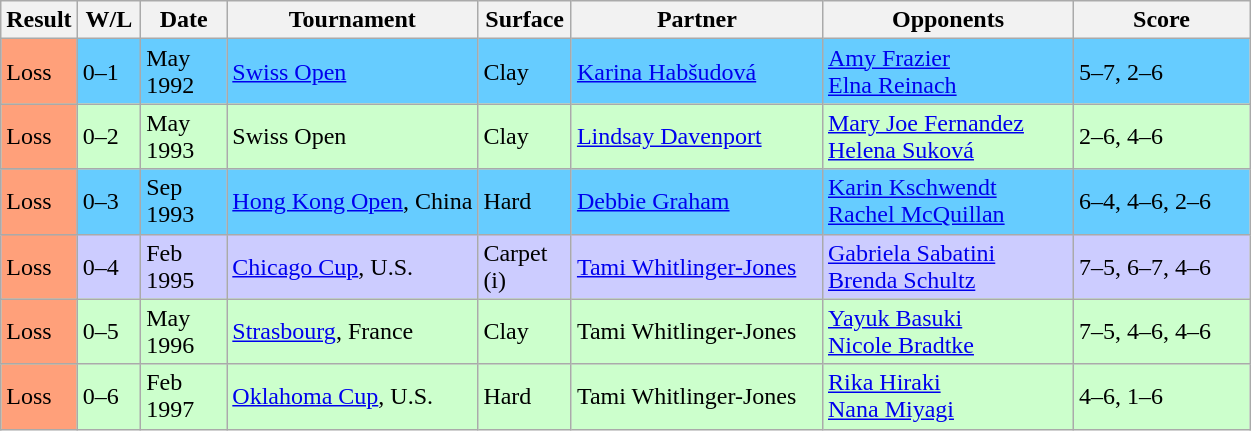<table class="sortable wikitable">
<tr>
<th>Result</th>
<th style="width:35px" class="unsortable">W/L</th>
<th style="width:50px">Date</th>
<th style="width:160px">Tournament</th>
<th style="width:55px">Surface</th>
<th style="width:160px">Partner</th>
<th style="width:160px">Opponents</th>
<th style="width:110px" class="unsortable">Score</th>
</tr>
<tr style="background:#66ccff;">
<td style="background:#ffa07a;">Loss</td>
<td>0–1</td>
<td>May 1992</td>
<td><a href='#'>Swiss Open</a></td>
<td>Clay</td>
<td> <a href='#'>Karina Habšudová</a></td>
<td> <a href='#'>Amy Frazier</a> <br>  <a href='#'>Elna Reinach</a></td>
<td>5–7, 2–6</td>
</tr>
<tr style="background:#ccffcc;">
<td style="background:#ffa07a;">Loss</td>
<td>0–2</td>
<td>May 1993</td>
<td>Swiss Open</td>
<td>Clay</td>
<td> <a href='#'>Lindsay Davenport</a></td>
<td> <a href='#'>Mary Joe Fernandez</a> <br>  <a href='#'>Helena Suková</a></td>
<td>2–6, 4–6</td>
</tr>
<tr style="background:#66ccff;">
<td style="background:#ffa07a;">Loss</td>
<td>0–3</td>
<td>Sep 1993</td>
<td><a href='#'>Hong Kong Open</a>, China</td>
<td>Hard</td>
<td> <a href='#'>Debbie Graham</a></td>
<td> <a href='#'>Karin Kschwendt</a> <br>  <a href='#'>Rachel McQuillan</a></td>
<td>6–4, 4–6, 2–6</td>
</tr>
<tr style="background:#ccccff;">
<td style="background:#ffa07a;">Loss</td>
<td>0–4</td>
<td>Feb 1995</td>
<td><a href='#'>Chicago Cup</a>, U.S.</td>
<td>Carpet (i)</td>
<td> <a href='#'>Tami Whitlinger-Jones</a></td>
<td> <a href='#'>Gabriela Sabatini</a> <br>  <a href='#'>Brenda Schultz</a></td>
<td>7–5, 6–7, 4–6</td>
</tr>
<tr style="background:#ccffcc;">
<td style="background:#ffa07a;">Loss</td>
<td>0–5</td>
<td>May 1996</td>
<td><a href='#'>Strasbourg</a>, France</td>
<td>Clay</td>
<td> Tami Whitlinger-Jones</td>
<td> <a href='#'>Yayuk Basuki</a> <br>  <a href='#'>Nicole Bradtke</a></td>
<td>7–5, 4–6, 4–6</td>
</tr>
<tr style="background:#ccffcc;">
<td style="background:#ffa07a;">Loss</td>
<td>0–6</td>
<td>Feb 1997</td>
<td><a href='#'>Oklahoma Cup</a>, U.S.</td>
<td>Hard</td>
<td> Tami Whitlinger-Jones</td>
<td> <a href='#'>Rika Hiraki</a> <br>  <a href='#'>Nana Miyagi</a></td>
<td>4–6, 1–6</td>
</tr>
</table>
